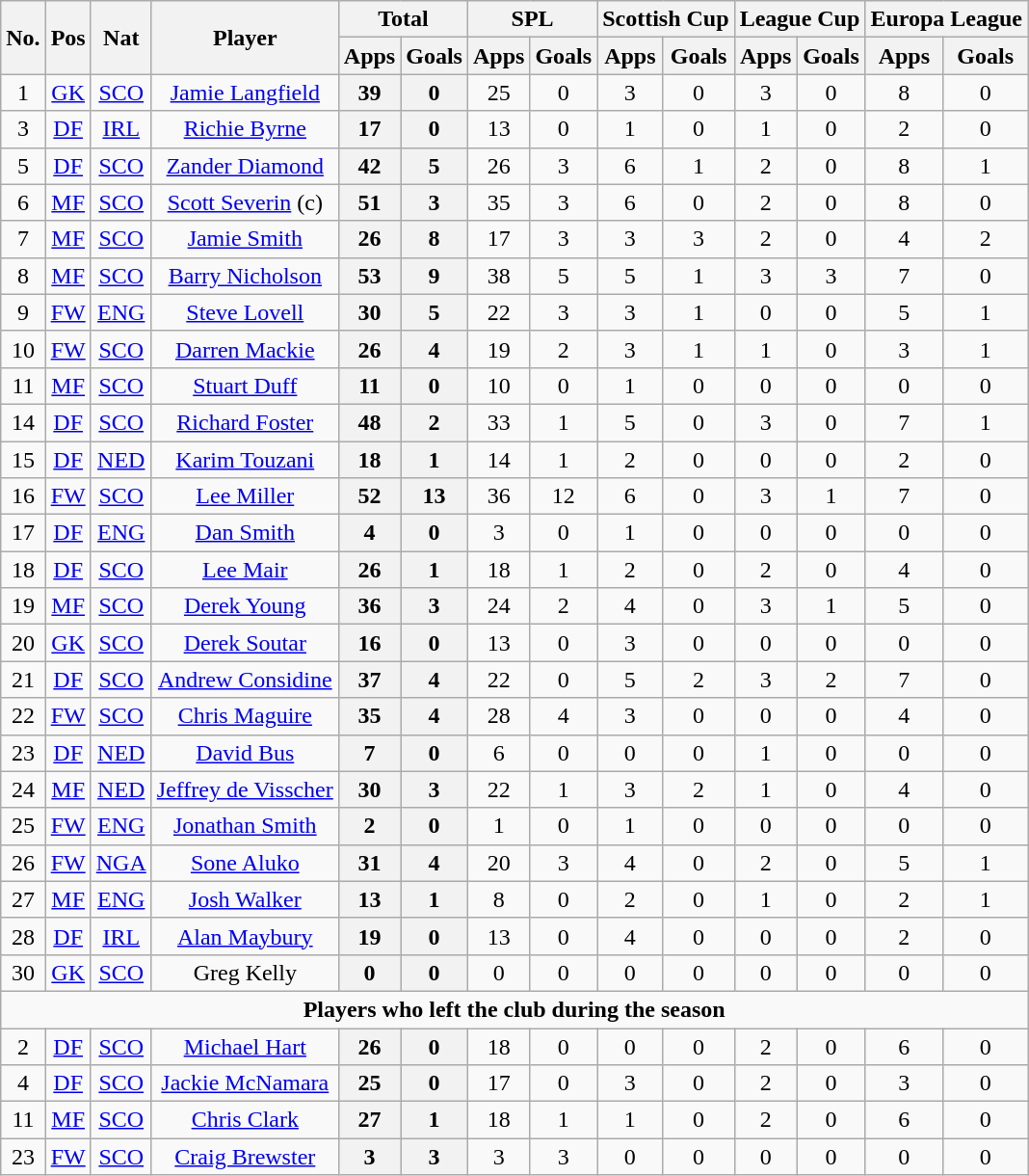<table class="wikitable sortable" style="text-align: center;">
<tr>
<th rowspan="2"><abbr>No.</abbr></th>
<th rowspan="2"><abbr>Pos</abbr></th>
<th rowspan="2"><abbr>Nat</abbr></th>
<th rowspan="2">Player</th>
<th colspan="2">Total</th>
<th colspan="2">SPL</th>
<th colspan="2">Scottish Cup</th>
<th colspan="2">League Cup</th>
<th colspan="2">Europa League</th>
</tr>
<tr>
<th>Apps</th>
<th>Goals</th>
<th>Apps</th>
<th>Goals</th>
<th>Apps</th>
<th>Goals</th>
<th>Apps</th>
<th>Goals</th>
<th>Apps</th>
<th>Goals</th>
</tr>
<tr>
<td>1</td>
<td><a href='#'>GK</a></td>
<td> <a href='#'>SCO</a></td>
<td><a href='#'>Jamie Langfield</a></td>
<th>39</th>
<th>0</th>
<td>25</td>
<td>0</td>
<td>3</td>
<td>0</td>
<td>3</td>
<td>0</td>
<td>8</td>
<td>0</td>
</tr>
<tr>
<td>3</td>
<td><a href='#'>DF</a></td>
<td> <a href='#'>IRL</a></td>
<td><a href='#'>Richie Byrne</a></td>
<th>17</th>
<th>0</th>
<td>13</td>
<td>0</td>
<td>1</td>
<td>0</td>
<td>1</td>
<td>0</td>
<td>2</td>
<td>0</td>
</tr>
<tr>
<td>5</td>
<td><a href='#'>DF</a></td>
<td> <a href='#'>SCO</a></td>
<td><a href='#'>Zander Diamond</a></td>
<th>42</th>
<th>5</th>
<td>26</td>
<td>3</td>
<td>6</td>
<td>1</td>
<td>2</td>
<td>0</td>
<td>8</td>
<td>1</td>
</tr>
<tr>
<td>6</td>
<td><a href='#'>MF</a></td>
<td> <a href='#'>SCO</a></td>
<td><a href='#'>Scott Severin</a> (c)</td>
<th>51</th>
<th>3</th>
<td>35</td>
<td>3</td>
<td>6</td>
<td>0</td>
<td>2</td>
<td>0</td>
<td>8</td>
<td>0</td>
</tr>
<tr>
<td>7</td>
<td><a href='#'>MF</a></td>
<td> <a href='#'>SCO</a></td>
<td><a href='#'>Jamie Smith</a></td>
<th>26</th>
<th>8</th>
<td>17</td>
<td>3</td>
<td>3</td>
<td>3</td>
<td>2</td>
<td>0</td>
<td>4</td>
<td>2</td>
</tr>
<tr>
<td>8</td>
<td><a href='#'>MF</a></td>
<td> <a href='#'>SCO</a></td>
<td><a href='#'>Barry Nicholson</a></td>
<th>53</th>
<th>9</th>
<td>38</td>
<td>5</td>
<td>5</td>
<td>1</td>
<td>3</td>
<td>3</td>
<td>7</td>
<td>0</td>
</tr>
<tr>
<td>9</td>
<td><a href='#'>FW</a></td>
<td> <a href='#'>ENG</a></td>
<td><a href='#'>Steve Lovell</a></td>
<th>30</th>
<th>5</th>
<td>22</td>
<td>3</td>
<td>3</td>
<td>1</td>
<td>0</td>
<td>0</td>
<td>5</td>
<td>1</td>
</tr>
<tr>
<td>10</td>
<td><a href='#'>FW</a></td>
<td> <a href='#'>SCO</a></td>
<td><a href='#'>Darren Mackie</a></td>
<th>26</th>
<th>4</th>
<td>19</td>
<td>2</td>
<td>3</td>
<td>1</td>
<td>1</td>
<td>0</td>
<td>3</td>
<td>1</td>
</tr>
<tr>
<td>11</td>
<td><a href='#'>MF</a></td>
<td> <a href='#'>SCO</a></td>
<td><a href='#'>Stuart Duff</a></td>
<th>11</th>
<th>0</th>
<td>10</td>
<td>0</td>
<td>1</td>
<td>0</td>
<td>0</td>
<td>0</td>
<td>0</td>
<td>0</td>
</tr>
<tr>
<td>14</td>
<td><a href='#'>DF</a></td>
<td> <a href='#'>SCO</a></td>
<td><a href='#'>Richard Foster</a></td>
<th>48</th>
<th>2</th>
<td>33</td>
<td>1</td>
<td>5</td>
<td>0</td>
<td>3</td>
<td>0</td>
<td>7</td>
<td>1</td>
</tr>
<tr>
<td>15</td>
<td><a href='#'>DF</a></td>
<td> <a href='#'>NED</a></td>
<td><a href='#'>Karim Touzani</a></td>
<th>18</th>
<th>1</th>
<td>14</td>
<td>1</td>
<td>2</td>
<td>0</td>
<td>0</td>
<td>0</td>
<td>2</td>
<td>0</td>
</tr>
<tr>
<td>16</td>
<td><a href='#'>FW</a></td>
<td> <a href='#'>SCO</a></td>
<td><a href='#'>Lee Miller</a></td>
<th>52</th>
<th>13</th>
<td>36</td>
<td>12</td>
<td>6</td>
<td>0</td>
<td>3</td>
<td>1</td>
<td>7</td>
<td>0</td>
</tr>
<tr>
<td>17</td>
<td><a href='#'>DF</a></td>
<td> <a href='#'>ENG</a></td>
<td><a href='#'>Dan Smith</a></td>
<th>4</th>
<th>0</th>
<td>3</td>
<td>0</td>
<td>1</td>
<td>0</td>
<td>0</td>
<td>0</td>
<td>0</td>
<td>0</td>
</tr>
<tr>
<td>18</td>
<td><a href='#'>DF</a></td>
<td> <a href='#'>SCO</a></td>
<td><a href='#'>Lee Mair</a></td>
<th>26</th>
<th>1</th>
<td>18</td>
<td>1</td>
<td>2</td>
<td>0</td>
<td>2</td>
<td>0</td>
<td>4</td>
<td>0</td>
</tr>
<tr>
<td>19</td>
<td><a href='#'>MF</a></td>
<td> <a href='#'>SCO</a></td>
<td><a href='#'>Derek Young</a></td>
<th>36</th>
<th>3</th>
<td>24</td>
<td>2</td>
<td>4</td>
<td>0</td>
<td>3</td>
<td>1</td>
<td>5</td>
<td>0</td>
</tr>
<tr>
<td>20</td>
<td><a href='#'>GK</a></td>
<td> <a href='#'>SCO</a></td>
<td><a href='#'>Derek Soutar</a></td>
<th>16</th>
<th>0</th>
<td>13</td>
<td>0</td>
<td>3</td>
<td>0</td>
<td>0</td>
<td>0</td>
<td>0</td>
<td>0</td>
</tr>
<tr>
<td>21</td>
<td><a href='#'>DF</a></td>
<td> <a href='#'>SCO</a></td>
<td><a href='#'>Andrew Considine</a></td>
<th>37</th>
<th>4</th>
<td>22</td>
<td>0</td>
<td>5</td>
<td>2</td>
<td>3</td>
<td>2</td>
<td>7</td>
<td>0</td>
</tr>
<tr>
<td>22</td>
<td><a href='#'>FW</a></td>
<td> <a href='#'>SCO</a></td>
<td><a href='#'>Chris Maguire</a></td>
<th>35</th>
<th>4</th>
<td>28</td>
<td>4</td>
<td>3</td>
<td>0</td>
<td>0</td>
<td>0</td>
<td>4</td>
<td>0</td>
</tr>
<tr>
<td>23</td>
<td><a href='#'>DF</a></td>
<td> <a href='#'>NED</a></td>
<td><a href='#'>David Bus</a></td>
<th>7</th>
<th>0</th>
<td>6</td>
<td>0</td>
<td>0</td>
<td>0</td>
<td>1</td>
<td>0</td>
<td>0</td>
<td>0</td>
</tr>
<tr>
<td>24</td>
<td><a href='#'>MF</a></td>
<td> <a href='#'>NED</a></td>
<td><a href='#'>Jeffrey de Visscher</a></td>
<th>30</th>
<th>3</th>
<td>22</td>
<td>1</td>
<td>3</td>
<td>2</td>
<td>1</td>
<td>0</td>
<td>4</td>
<td>0</td>
</tr>
<tr>
<td>25</td>
<td><a href='#'>FW</a></td>
<td> <a href='#'>ENG</a></td>
<td><a href='#'>Jonathan Smith</a></td>
<th>2</th>
<th>0</th>
<td>1</td>
<td>0</td>
<td>1</td>
<td>0</td>
<td>0</td>
<td>0</td>
<td>0</td>
<td>0</td>
</tr>
<tr>
<td>26</td>
<td><a href='#'>FW</a></td>
<td> <a href='#'>NGA</a></td>
<td><a href='#'>Sone Aluko</a></td>
<th>31</th>
<th>4</th>
<td>20</td>
<td>3</td>
<td>4</td>
<td>0</td>
<td>2</td>
<td>0</td>
<td>5</td>
<td>1</td>
</tr>
<tr>
<td>27</td>
<td><a href='#'>MF</a></td>
<td> <a href='#'>ENG</a></td>
<td><a href='#'>Josh Walker</a></td>
<th>13</th>
<th>1</th>
<td>8</td>
<td>0</td>
<td>2</td>
<td>0</td>
<td>1</td>
<td>0</td>
<td>2</td>
<td>1</td>
</tr>
<tr>
<td>28</td>
<td><a href='#'>DF</a></td>
<td> <a href='#'>IRL</a></td>
<td><a href='#'>Alan Maybury</a></td>
<th>19</th>
<th>0</th>
<td>13</td>
<td>0</td>
<td>4</td>
<td>0</td>
<td>0</td>
<td>0</td>
<td>2</td>
<td>0</td>
</tr>
<tr>
<td>30</td>
<td><a href='#'>GK</a></td>
<td> <a href='#'>SCO</a></td>
<td>Greg Kelly</td>
<th>0</th>
<th>0</th>
<td>0</td>
<td>0</td>
<td>0</td>
<td>0</td>
<td>0</td>
<td>0</td>
<td>0</td>
<td>0</td>
</tr>
<tr>
<td colspan="14"><strong>Players who left the club during the season</strong></td>
</tr>
<tr>
<td>2</td>
<td><a href='#'>DF</a></td>
<td> <a href='#'>SCO</a></td>
<td><a href='#'>Michael Hart</a></td>
<th>26</th>
<th>0</th>
<td>18</td>
<td>0</td>
<td>0</td>
<td>0</td>
<td>2</td>
<td>0</td>
<td>6</td>
<td>0</td>
</tr>
<tr>
<td>4</td>
<td><a href='#'>DF</a></td>
<td> <a href='#'>SCO</a></td>
<td><a href='#'>Jackie McNamara</a></td>
<th>25</th>
<th>0</th>
<td>17</td>
<td>0</td>
<td>3</td>
<td>0</td>
<td>2</td>
<td>0</td>
<td>3</td>
<td>0</td>
</tr>
<tr>
<td>11</td>
<td><a href='#'>MF</a></td>
<td> <a href='#'>SCO</a></td>
<td><a href='#'>Chris Clark</a></td>
<th>27</th>
<th>1</th>
<td>18</td>
<td>1</td>
<td>1</td>
<td>0</td>
<td>2</td>
<td>0</td>
<td>6</td>
<td>0</td>
</tr>
<tr>
<td>23</td>
<td><a href='#'>FW</a></td>
<td> <a href='#'>SCO</a></td>
<td><a href='#'>Craig Brewster</a></td>
<th>3</th>
<th>3</th>
<td>3</td>
<td>3</td>
<td>0</td>
<td>0</td>
<td>0</td>
<td>0</td>
<td>0</td>
<td>0</td>
</tr>
</table>
